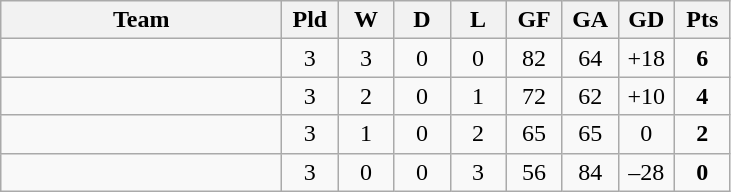<table class="wikitable" style="text-align: center;">
<tr>
<th width="180">Team</th>
<th width="30">Pld</th>
<th width="30">W</th>
<th width="30">D</th>
<th width="30">L</th>
<th width="30">GF</th>
<th width="30">GA</th>
<th width="30">GD</th>
<th width="30">Pts</th>
</tr>
<tr>
<td align="left"></td>
<td>3</td>
<td>3</td>
<td>0</td>
<td>0</td>
<td>82</td>
<td>64</td>
<td>+18</td>
<td><strong>6</strong></td>
</tr>
<tr>
<td align="left"></td>
<td>3</td>
<td>2</td>
<td>0</td>
<td>1</td>
<td>72</td>
<td>62</td>
<td>+10</td>
<td><strong>4</strong></td>
</tr>
<tr>
<td align="left"></td>
<td>3</td>
<td>1</td>
<td>0</td>
<td>2</td>
<td>65</td>
<td>65</td>
<td>0</td>
<td><strong>2</strong></td>
</tr>
<tr>
<td align="left"></td>
<td>3</td>
<td>0</td>
<td>0</td>
<td>3</td>
<td>56</td>
<td>84</td>
<td>–28</td>
<td><strong>0</strong></td>
</tr>
</table>
